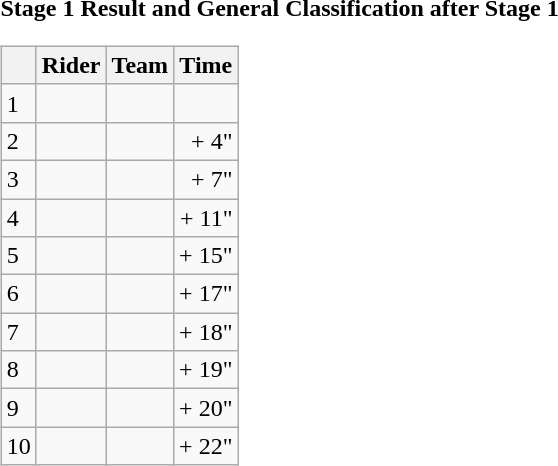<table>
<tr>
<td><strong>Stage 1 Result and General Classification after Stage 1</strong><br><table class="wikitable">
<tr>
<th></th>
<th>Rider</th>
<th>Team</th>
<th>Time</th>
</tr>
<tr>
<td>1</td>
<td> </td>
<td></td>
<td align="right"></td>
</tr>
<tr>
<td>2</td>
<td> </td>
<td></td>
<td align="right">+ 4"</td>
</tr>
<tr>
<td>3</td>
<td></td>
<td></td>
<td align="right">+ 7"</td>
</tr>
<tr>
<td>4</td>
<td></td>
<td></td>
<td align="right">+ 11"</td>
</tr>
<tr>
<td>5</td>
<td></td>
<td></td>
<td align="right">+ 15"</td>
</tr>
<tr>
<td>6</td>
<td></td>
<td></td>
<td align="right">+ 17"</td>
</tr>
<tr>
<td>7</td>
<td></td>
<td></td>
<td align="right">+ 18"</td>
</tr>
<tr>
<td>8</td>
<td></td>
<td></td>
<td align="right">+ 19"</td>
</tr>
<tr>
<td>9</td>
<td></td>
<td></td>
<td align="right">+ 20"</td>
</tr>
<tr>
<td>10</td>
<td></td>
<td></td>
<td align="right">+ 22"</td>
</tr>
</table>
</td>
</tr>
</table>
